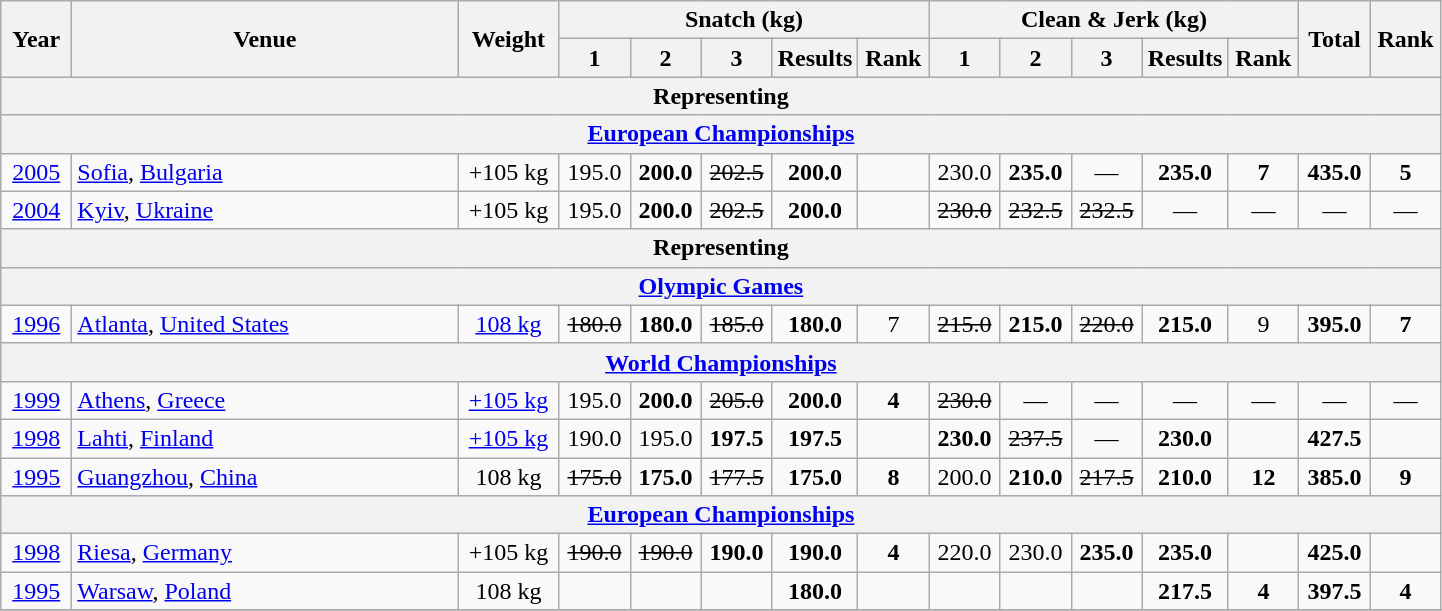<table class = "wikitable" style="text-align:center;">
<tr>
<th rowspan=2 width=40>Year</th>
<th rowspan=2 width=250>Venue</th>
<th rowspan=2 width=60>Weight</th>
<th colspan=5>Snatch (kg)</th>
<th colspan=5>Clean & Jerk (kg)</th>
<th rowspan=2 width=40>Total</th>
<th rowspan=2 width=40>Rank</th>
</tr>
<tr>
<th width=40>1</th>
<th width=40>2</th>
<th width=40>3</th>
<th width=40>Results</th>
<th width=40>Rank</th>
<th width=40>1</th>
<th width=40>2</th>
<th width=40>3</th>
<th width=40>Results</th>
<th width=40>Rank</th>
</tr>
<tr>
<th colspan=15>Representing </th>
</tr>
<tr>
<th colspan=15><a href='#'>European Championships</a></th>
</tr>
<tr>
<td><a href='#'>2005</a></td>
<td align=left> <a href='#'>Sofia</a>, <a href='#'>Bulgaria</a></td>
<td>+105 kg</td>
<td>195.0</td>
<td><strong>200.0</strong></td>
<td><s>202.5</s></td>
<td><strong>200.0</strong></td>
<td><strong></strong></td>
<td>230.0</td>
<td><strong>235.0</strong></td>
<td>—</td>
<td><strong>235.0</strong></td>
<td><strong>7</strong></td>
<td><strong>435.0</strong></td>
<td><strong>5</strong></td>
</tr>
<tr>
<td><a href='#'>2004</a></td>
<td align=left> <a href='#'>Kyiv</a>, <a href='#'>Ukraine</a></td>
<td>+105 kg</td>
<td>195.0</td>
<td><strong>200.0</strong></td>
<td><s>202.5</s></td>
<td><strong>200.0</strong></td>
<td><strong></strong></td>
<td><s>230.0</s></td>
<td><s>232.5</s></td>
<td><s>232.5</s></td>
<td>—</td>
<td>—</td>
<td>—</td>
<td>—</td>
</tr>
<tr>
<th colspan=15>Representing </th>
</tr>
<tr>
<th colspan=15><a href='#'>Olympic Games</a></th>
</tr>
<tr>
<td><a href='#'>1996</a></td>
<td align=left> <a href='#'>Atlanta</a>, <a href='#'>United States</a></td>
<td><a href='#'>108 kg</a></td>
<td><s>180.0</s></td>
<td><strong>180.0</strong></td>
<td><s>185.0</s></td>
<td><strong>180.0</strong></td>
<td>7</td>
<td><s>215.0</s></td>
<td><strong>215.0</strong></td>
<td><s>220.0</s></td>
<td><strong>215.0</strong></td>
<td>9</td>
<td><strong>395.0</strong></td>
<td><strong>7</strong></td>
</tr>
<tr>
<th colspan=15><a href='#'>World Championships</a></th>
</tr>
<tr>
<td><a href='#'>1999</a></td>
<td align=left> <a href='#'>Athens</a>, <a href='#'>Greece</a></td>
<td><a href='#'>+105 kg</a></td>
<td>195.0</td>
<td><strong>200.0</strong></td>
<td><s>205.0</s></td>
<td><strong>200.0</strong></td>
<td><strong>4</strong></td>
<td><s>230.0</s></td>
<td>—</td>
<td>—</td>
<td>—</td>
<td>—</td>
<td>—</td>
<td>—</td>
</tr>
<tr>
<td><a href='#'>1998</a></td>
<td align=left> <a href='#'>Lahti</a>, <a href='#'>Finland</a></td>
<td><a href='#'>+105 kg</a></td>
<td>190.0</td>
<td>195.0</td>
<td><strong>197.5</strong></td>
<td><strong>197.5</strong></td>
<td><strong></strong></td>
<td><strong>230.0</strong></td>
<td><s>237.5</s></td>
<td>—</td>
<td><strong>230.0</strong></td>
<td><strong></strong></td>
<td><strong>427.5</strong></td>
<td><strong></strong></td>
</tr>
<tr>
<td><a href='#'>1995</a></td>
<td align=left> <a href='#'>Guangzhou</a>, <a href='#'>China</a></td>
<td>108 kg</td>
<td><s>175.0</s></td>
<td><strong>175.0</strong></td>
<td><s>177.5</s></td>
<td><strong>175.0</strong></td>
<td><strong>8</strong></td>
<td>200.0</td>
<td><strong>210.0</strong></td>
<td><s>217.5</s></td>
<td><strong>210.0</strong></td>
<td><strong>12</strong></td>
<td><strong>385.0</strong></td>
<td><strong>9</strong></td>
</tr>
<tr>
<th colspan=15><a href='#'>European Championships</a></th>
</tr>
<tr>
<td><a href='#'>1998</a></td>
<td align=left> <a href='#'>Riesa</a>, <a href='#'>Germany</a></td>
<td>+105 kg</td>
<td><s>190.0</s></td>
<td><s>190.0</s></td>
<td><strong>190.0</strong></td>
<td><strong>190.0</strong></td>
<td><strong>4</strong></td>
<td>220.0</td>
<td>230.0</td>
<td><strong>235.0</strong></td>
<td><strong>235.0</strong></td>
<td><strong></strong></td>
<td><strong>425.0</strong></td>
<td><strong></strong></td>
</tr>
<tr>
<td><a href='#'>1995</a></td>
<td align=left> <a href='#'>Warsaw</a>, <a href='#'>Poland</a></td>
<td>108 kg</td>
<td></td>
<td></td>
<td></td>
<td><strong>180.0</strong></td>
<td><strong></strong></td>
<td></td>
<td></td>
<td></td>
<td><strong>217.5</strong></td>
<td><strong>4</strong></td>
<td><strong>397.5</strong></td>
<td><strong>4</strong></td>
</tr>
<tr>
</tr>
</table>
